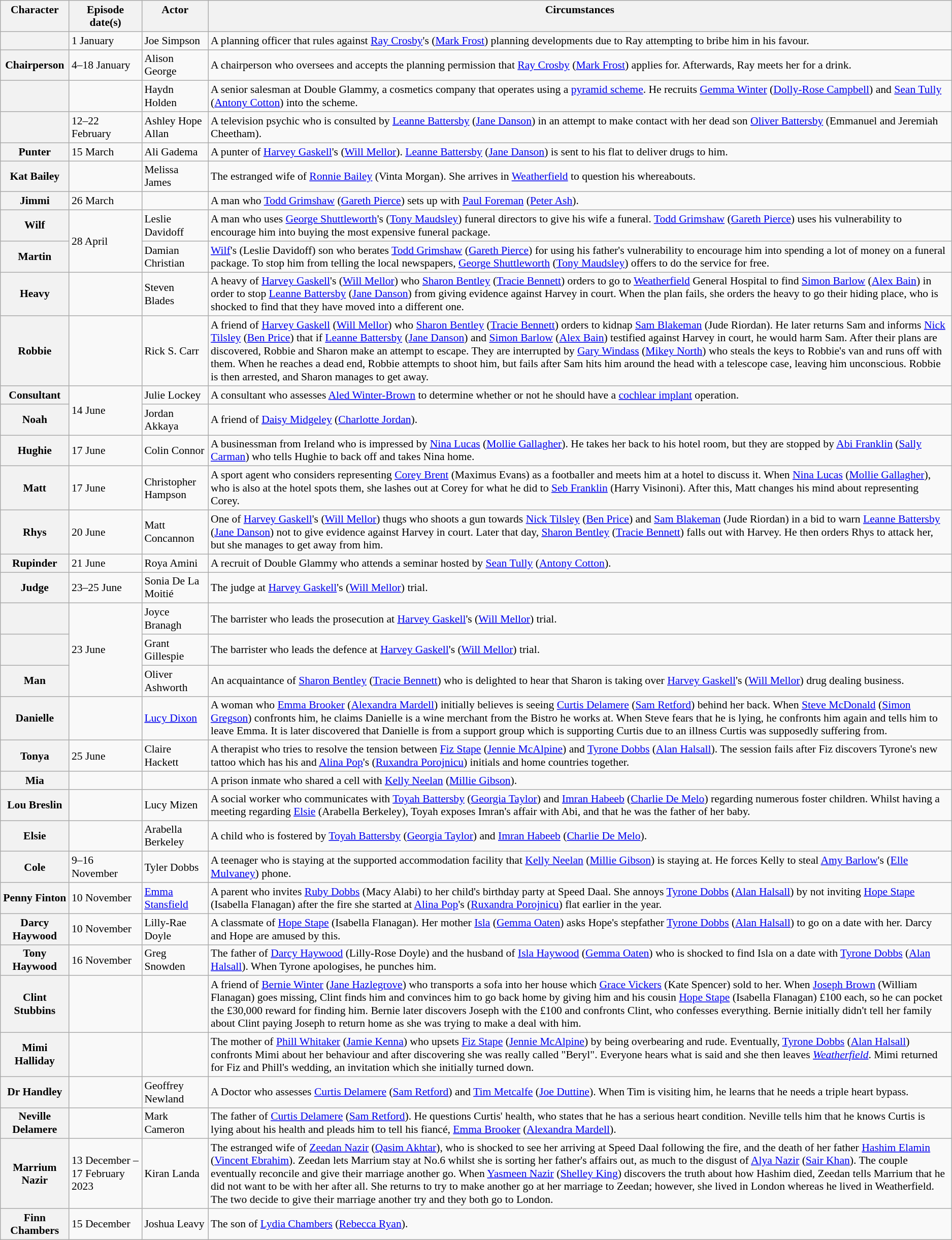<table class="wikitable plainrowheaders" style="font-size:90%">
<tr valign="top">
<th scope="col">Character</th>
<th scope="col">Episode date(s)</th>
<th scope="col">Actor</th>
<th scope="col">Circumstances</th>
</tr>
<tr>
<th scope="row"></th>
<td>1 January</td>
<td>Joe Simpson</td>
<td>A planning officer that rules against <a href='#'>Ray Crosby</a>'s (<a href='#'>Mark Frost</a>) planning developments due to Ray attempting to bribe him in his favour.</td>
</tr>
<tr>
<th scope="row">Chairperson </th>
<td>4–18 January</td>
<td>Alison George</td>
<td>A chairperson who oversees and accepts the planning permission that <a href='#'>Ray Crosby</a> (<a href='#'>Mark Frost</a>) applies for. Afterwards, Ray meets her for a drink.</td>
</tr>
<tr>
<th scope="row"> </th>
<td></td>
<td>Haydn Holden</td>
<td>A senior salesman at Double Glammy, a cosmetics company that operates using a <a href='#'>pyramid scheme</a>. He recruits <a href='#'>Gemma Winter</a> (<a href='#'>Dolly-Rose Campbell</a>) and <a href='#'>Sean Tully</a> (<a href='#'>Antony Cotton</a>) into the scheme.</td>
</tr>
<tr>
<th scope="row"> </th>
<td>12–22 February</td>
<td>Ashley Hope Allan</td>
<td>A television psychic who is consulted by <a href='#'>Leanne Battersby</a> (<a href='#'>Jane Danson</a>) in an attempt to make contact with her dead son <a href='#'>Oliver Battersby</a> (Emmanuel and Jeremiah Cheetham).</td>
</tr>
<tr>
<th scope="row">Punter </th>
<td>15 March</td>
<td>Ali Gadema</td>
<td>A punter of <a href='#'>Harvey Gaskell</a>'s (<a href='#'>Will Mellor</a>). <a href='#'>Leanne Battersby</a> (<a href='#'>Jane Danson</a>) is sent to his flat to deliver drugs to him.</td>
</tr>
<tr>
<th scope="row">Kat Bailey </th>
<td></td>
<td>Melissa James</td>
<td>The estranged wife of <a href='#'>Ronnie Bailey</a> (Vinta Morgan). She arrives in <a href='#'>Weatherfield</a> to question his whereabouts.</td>
</tr>
<tr>
<th scope="row">Jimmi </th>
<td>26 March</td>
<td></td>
<td>A man who <a href='#'>Todd Grimshaw</a> (<a href='#'>Gareth Pierce</a>) sets up with <a href='#'>Paul Foreman</a> (<a href='#'>Peter Ash</a>).</td>
</tr>
<tr>
<th scope="row">Wilf </th>
<td rowspan="2">28 April</td>
<td>Leslie Davidoff</td>
<td>A man who uses <a href='#'>George Shuttleworth</a>'s (<a href='#'>Tony Maudsley</a>) funeral directors to give his wife a funeral. <a href='#'>Todd Grimshaw</a> (<a href='#'>Gareth Pierce</a>) uses his vulnerability to encourage him into buying the most expensive funeral package.</td>
</tr>
<tr>
<th scope="row">Martin </th>
<td>Damian Christian</td>
<td><a href='#'>Wilf</a>'s (Leslie Davidoff) son who berates <a href='#'>Todd Grimshaw</a> (<a href='#'>Gareth Pierce</a>) for using his father's vulnerability to encourage him into spending a lot of money on a funeral package. To stop him from telling the local newspapers, <a href='#'>George Shuttleworth</a> (<a href='#'>Tony Maudsley</a>) offers to do the service for free.</td>
</tr>
<tr>
<th scope="row">Heavy </th>
<td></td>
<td>Steven Blades</td>
<td>A heavy of <a href='#'>Harvey Gaskell</a>'s (<a href='#'>Will Mellor</a>) who <a href='#'>Sharon Bentley</a> (<a href='#'>Tracie Bennett</a>) orders to go to <a href='#'>Weatherfield</a> General Hospital to find <a href='#'>Simon Barlow</a> (<a href='#'>Alex Bain</a>) in order to stop <a href='#'>Leanne Battersby</a> (<a href='#'>Jane Danson</a>) from giving evidence against Harvey in court. When the plan fails, she orders the heavy to go their hiding place, who is shocked to find that they have moved into a different one.</td>
</tr>
<tr>
<th scope="row">Robbie </th>
<td></td>
<td>Rick S. Carr</td>
<td>A friend of <a href='#'>Harvey Gaskell</a> (<a href='#'>Will Mellor</a>) who <a href='#'>Sharon Bentley</a> (<a href='#'>Tracie Bennett</a>) orders to kidnap <a href='#'>Sam Blakeman</a> (Jude Riordan). He later returns Sam and informs <a href='#'>Nick Tilsley</a> (<a href='#'>Ben Price</a>) that if <a href='#'>Leanne Battersby</a> (<a href='#'>Jane Danson</a>) and <a href='#'>Simon Barlow</a> (<a href='#'>Alex Bain</a>) testified against Harvey in court, he would harm Sam. After their plans are discovered, Robbie and Sharon make an attempt to escape. They are interrupted by <a href='#'>Gary Windass</a> (<a href='#'>Mikey North</a>) who steals the keys to Robbie's van and runs off with them. When he reaches a dead end, Robbie attempts to shoot him, but fails after Sam hits him around the head with a telescope case, leaving him unconscious. Robbie is then arrested, and Sharon manages to get away.</td>
</tr>
<tr>
<th scope="row">Consultant </th>
<td rowspan="2">14 June</td>
<td>Julie Lockey</td>
<td>A consultant who assesses <a href='#'>Aled Winter-Brown</a> to determine whether or not he should have a <a href='#'>cochlear implant</a> operation.</td>
</tr>
<tr>
<th scope="row">Noah </th>
<td>Jordan Akkaya</td>
<td>A friend of <a href='#'>Daisy Midgeley</a> (<a href='#'>Charlotte Jordan</a>).</td>
</tr>
<tr>
<th scope="row">Hughie </th>
<td>17 June</td>
<td>Colin Connor</td>
<td>A businessman from Ireland who is impressed by <a href='#'>Nina Lucas</a> (<a href='#'>Mollie Gallagher</a>). He takes her back to his hotel room, but they are stopped by <a href='#'>Abi Franklin</a> (<a href='#'>Sally Carman</a>) who tells Hughie to back off and takes Nina home.</td>
</tr>
<tr>
<th scope="row">Matt </th>
<td>17 June</td>
<td>Christopher Hampson</td>
<td>A sport agent who considers representing <a href='#'>Corey Brent</a> (Maximus Evans) as a footballer and meets him at a hotel to discuss it. When <a href='#'>Nina Lucas</a> (<a href='#'>Mollie Gallagher</a>), who is also at the hotel spots them, she lashes out at Corey for what he did to <a href='#'>Seb Franklin</a> (Harry Visinoni). After this, Matt changes his mind about representing Corey.</td>
</tr>
<tr>
<th scope="row">Rhys </th>
<td>20 June</td>
<td>Matt Concannon</td>
<td>One of <a href='#'>Harvey Gaskell</a>'s (<a href='#'>Will Mellor</a>) thugs who shoots a gun towards <a href='#'>Nick Tilsley</a> (<a href='#'>Ben Price</a>) and <a href='#'>Sam Blakeman</a> (Jude Riordan) in a bid to warn <a href='#'>Leanne Battersby</a> (<a href='#'>Jane Danson</a>) not to give evidence against Harvey in court. Later that day, <a href='#'>Sharon Bentley</a> (<a href='#'>Tracie Bennett</a>) falls out with Harvey. He then orders Rhys to attack her, but she manages to get away from him.</td>
</tr>
<tr>
<th scope="row">Rupinder </th>
<td>21 June</td>
<td>Roya Amini</td>
<td>A recruit of Double Glammy who attends a seminar hosted by <a href='#'>Sean Tully</a> (<a href='#'>Antony Cotton</a>).</td>
</tr>
<tr>
<th scope="row">Judge </th>
<td>23–25 June</td>
<td>Sonia De La Moitié</td>
<td>The judge at <a href='#'>Harvey Gaskell</a>'s (<a href='#'>Will Mellor</a>) trial.</td>
</tr>
<tr>
<th scope="row"> </th>
<td rowspan="3">23 June</td>
<td>Joyce Branagh</td>
<td>The barrister who leads the prosecution at <a href='#'>Harvey Gaskell</a>'s (<a href='#'>Will Mellor</a>) trial.</td>
</tr>
<tr>
<th scope="row"> </th>
<td>Grant Gillespie</td>
<td>The barrister who leads the defence at <a href='#'>Harvey Gaskell</a>'s (<a href='#'>Will Mellor</a>) trial.</td>
</tr>
<tr>
<th scope="row">Man </th>
<td>Oliver Ashworth</td>
<td>An acquaintance of <a href='#'>Sharon Bentley</a> (<a href='#'>Tracie Bennett</a>) who is delighted to hear that Sharon is taking over <a href='#'>Harvey Gaskell</a>'s (<a href='#'>Will Mellor</a>) drug dealing business.</td>
</tr>
<tr>
<th scope="row">Danielle </th>
<td></td>
<td><a href='#'>Lucy Dixon</a></td>
<td>A woman who <a href='#'>Emma Brooker</a> (<a href='#'>Alexandra Mardell</a>) initially believes is seeing <a href='#'>Curtis Delamere</a> (<a href='#'>Sam Retford</a>) behind her back. When <a href='#'>Steve McDonald</a> (<a href='#'>Simon Gregson</a>) confronts him, he claims Danielle is a wine merchant from the Bistro he works at. When Steve fears that he is lying, he confronts him again and tells him to leave Emma. It is later discovered that Danielle is from a support group which is supporting Curtis due to an illness Curtis was supposedly suffering from.</td>
</tr>
<tr>
<th scope="row">Tonya </th>
<td>25 June</td>
<td>Claire Hackett</td>
<td>A therapist who tries to resolve the tension between <a href='#'>Fiz Stape</a> (<a href='#'>Jennie McAlpine</a>) and <a href='#'>Tyrone Dobbs</a> (<a href='#'>Alan Halsall</a>). The session fails after Fiz discovers Tyrone's new tattoo which has his and <a href='#'>Alina Pop</a>'s (<a href='#'>Ruxandra Porojnicu</a>) initials and home countries together.</td>
</tr>
<tr>
<th scope="row">Mia </th>
<td></td>
<td></td>
<td>A prison inmate who shared a cell with <a href='#'>Kelly Neelan</a> (<a href='#'>Millie Gibson</a>).</td>
</tr>
<tr>
<th scope="row">Lou Breslin </th>
<td></td>
<td>Lucy Mizen</td>
<td>A social worker who communicates with <a href='#'>Toyah Battersby</a> (<a href='#'>Georgia Taylor</a>) and <a href='#'>Imran Habeeb</a> (<a href='#'>Charlie De Melo</a>) regarding numerous foster children. Whilst having a meeting regarding <a href='#'>Elsie</a> (Arabella Berkeley), Toyah exposes Imran's affair with Abi, and that he was the father of her baby.</td>
</tr>
<tr>
<th scope="row">Elsie </th>
<td></td>
<td>Arabella Berkeley</td>
<td>A child who is fostered by <a href='#'>Toyah Battersby</a> (<a href='#'>Georgia Taylor</a>) and <a href='#'>Imran Habeeb</a> (<a href='#'>Charlie De Melo</a>).</td>
</tr>
<tr>
<th scope="row">Cole </th>
<td>9–16 November</td>
<td>Tyler Dobbs</td>
<td>A teenager who is staying at the supported accommodation facility that <a href='#'>Kelly Neelan</a> (<a href='#'>Millie Gibson</a>) is staying at. He forces Kelly to steal <a href='#'>Amy Barlow</a>'s (<a href='#'>Elle Mulvaney</a>) phone.</td>
</tr>
<tr>
<th scope="row">Penny Finton </th>
<td>10 November</td>
<td><a href='#'>Emma Stansfield</a></td>
<td>A parent who invites <a href='#'>Ruby Dobbs</a> (Macy Alabi) to her child's birthday party at Speed Daal. She annoys <a href='#'>Tyrone Dobbs</a> (<a href='#'>Alan Halsall</a>) by not inviting <a href='#'>Hope Stape</a> (Isabella Flanagan) after the fire she started at <a href='#'>Alina Pop</a>'s (<a href='#'>Ruxandra Porojnicu</a>) flat earlier in the year.</td>
</tr>
<tr>
<th scope="row">Darcy Haywood </th>
<td>10 November</td>
<td>Lilly-Rae Doyle</td>
<td>A classmate of <a href='#'>Hope Stape</a> (Isabella Flanagan). Her mother <a href='#'>Isla</a> (<a href='#'>Gemma Oaten</a>) asks Hope's stepfather <a href='#'>Tyrone Dobbs</a> (<a href='#'>Alan Halsall</a>) to go on a date with her. Darcy and Hope are amused by this.</td>
</tr>
<tr>
<th scope="row">Tony Haywood </th>
<td>16 November</td>
<td>Greg Snowden</td>
<td>The father of <a href='#'>Darcy Haywood</a> (Lilly-Rose Doyle) and the husband of <a href='#'>Isla Haywood</a> (<a href='#'>Gemma Oaten</a>) who is shocked to find Isla on a date with <a href='#'>Tyrone Dobbs</a> (<a href='#'>Alan Halsall</a>). When Tyrone apologises, he punches him.</td>
</tr>
<tr>
<th scope="row">Clint Stubbins </th>
<td></td>
<td></td>
<td>A friend of <a href='#'>Bernie Winter</a> (<a href='#'>Jane Hazlegrove</a>) who transports a sofa into her house which <a href='#'>Grace Vickers</a> (Kate Spencer) sold to her. When <a href='#'>Joseph Brown</a> (William Flanagan) goes missing, Clint finds him and convinces him to go back home by giving him and his cousin <a href='#'>Hope Stape</a> (Isabella Flanagan) £100 each, so he can pocket the £30,000 reward for finding him. Bernie later discovers Joseph with the £100 and confronts Clint, who confesses everything. Bernie initially didn't tell her family about Clint paying Joseph to return home as she was trying to make a deal with him.</td>
</tr>
<tr>
<th scope="row">Mimi Halliday </th>
<td></td>
<td></td>
<td>The mother of <a href='#'>Phill Whitaker</a> (<a href='#'>Jamie Kenna</a>) who upsets <a href='#'>Fiz Stape</a> (<a href='#'>Jennie McAlpine</a>) by being overbearing and rude. Eventually, <a href='#'>Tyrone Dobbs</a> (<a href='#'>Alan Halsall</a>) confronts Mimi about her behaviour and after discovering she was really called "Beryl". Everyone hears what is said and she then leaves <em><a href='#'>Weatherfield</a></em>. Mimi returned for Fiz and Phill's wedding, an invitation which she initially turned down.</td>
</tr>
<tr>
<th scope="row">Dr Handley </th>
<td></td>
<td>Geoffrey Newland</td>
<td>A Doctor who assesses <a href='#'>Curtis Delamere</a> (<a href='#'>Sam Retford</a>) and <a href='#'>Tim Metcalfe</a> (<a href='#'>Joe Duttine</a>). When Tim is visiting him, he learns that he needs a triple heart bypass.</td>
</tr>
<tr>
<th scope="row">Neville Delamere </th>
<td></td>
<td>Mark Cameron</td>
<td>The father of <a href='#'>Curtis Delamere</a> (<a href='#'>Sam Retford</a>). He questions Curtis' health, who states that he has a serious heart condition. Neville tells him that he knows Curtis is lying about his health and pleads him to tell his fiancé, <a href='#'>Emma Brooker</a> (<a href='#'>Alexandra Mardell</a>).</td>
</tr>
<tr>
<th scope="row">Marrium Nazir </th>
<td>13 December – 17 February 2023</td>
<td>Kiran Landa</td>
<td>The estranged wife of <a href='#'>Zeedan Nazir</a> (<a href='#'>Qasim Akhtar</a>), who is shocked to see her arriving at Speed Daal following the fire, and the death of her father <a href='#'>Hashim Elamin</a> (<a href='#'>Vincent Ebrahim</a>). Zeedan lets Marrium stay at No.6 whilst she is sorting her father's affairs out, as much to the disgust of <a href='#'>Alya Nazir</a> (<a href='#'>Sair Khan</a>). The couple eventually reconcile and give their marriage another go. When <a href='#'>Yasmeen Nazir</a> (<a href='#'>Shelley King</a>) discovers the truth about how Hashim died, Zeedan tells Marrium that he did not want to be with her after all. She returns to try to make another go at her marriage to Zeedan; however, she lived in London whereas he lived in Weatherfield. The two decide to give their marriage another try and they both go to London.</td>
</tr>
<tr>
<th scope="row">Finn Chambers </th>
<td>15 December</td>
<td>Joshua Leavy</td>
<td>The son of <a href='#'>Lydia Chambers</a> (<a href='#'>Rebecca Ryan</a>).</td>
</tr>
</table>
